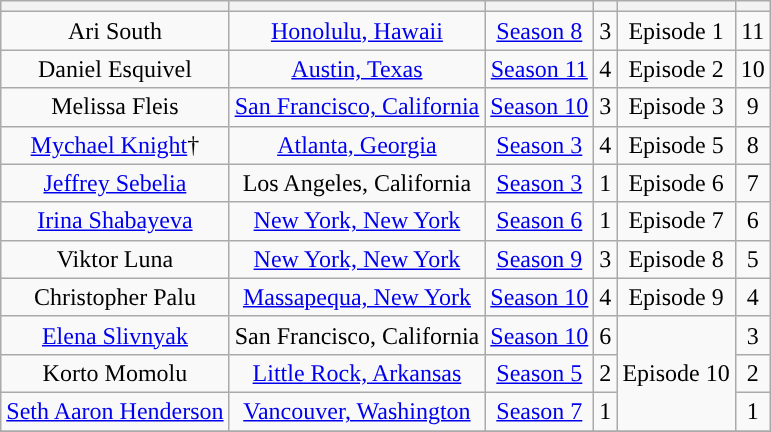<table class="wikitable sortable" style="text-align:center;">
<tr>
<th></th>
<th></th>
<th></th>
<th></th>
<th></th>
<th></th>
</tr>
<tr>
<td>Ari South</td>
<td><a href='#'>Honolulu, Hawaii</a></td>
<td><a href='#'>Season 8</a></td>
<td>3</td>
<td>Episode 1</td>
<td>11</td>
</tr>
<tr>
<td>Daniel Esquivel</td>
<td><a href='#'>Austin, Texas</a></td>
<td><a href='#'>Season 11</a></td>
<td>4</td>
<td>Episode 2</td>
<td>10</td>
</tr>
<tr>
<td>Melissa Fleis</td>
<td><a href='#'>San Francisco, California</a></td>
<td><a href='#'>Season 10</a></td>
<td>3</td>
<td>Episode 3</td>
<td>9</td>
</tr>
<tr>
<td><a href='#'>Mychael Knight</a>†</td>
<td><a href='#'>Atlanta, Georgia</a></td>
<td><a href='#'>Season 3</a></td>
<td>4</td>
<td>Episode 5</td>
<td>8</td>
</tr>
<tr>
<td><a href='#'>Jeffrey Sebelia</a></td>
<td>Los Angeles, California</td>
<td><a href='#'>Season 3</a></td>
<td>1</td>
<td>Episode 6</td>
<td>7</td>
</tr>
<tr>
<td><a href='#'>Irina Shabayeva</a></td>
<td><a href='#'>New York, New York</a></td>
<td><a href='#'>Season 6</a></td>
<td>1</td>
<td>Episode 7</td>
<td>6</td>
</tr>
<tr>
<td>Viktor Luna</td>
<td><a href='#'>New York, New York</a></td>
<td><a href='#'>Season 9</a></td>
<td>3</td>
<td>Episode 8</td>
<td>5</td>
</tr>
<tr>
<td>Christopher Palu</td>
<td><a href='#'>Massapequa, New York</a></td>
<td><a href='#'>Season 10</a></td>
<td>4</td>
<td>Episode 9</td>
<td>4</td>
</tr>
<tr>
<td><a href='#'>Elena Slivnyak</a></td>
<td>San Francisco, California</td>
<td><a href='#'>Season 10</a></td>
<td>6</td>
<td rowspan="3">Episode 10</td>
<td>3</td>
</tr>
<tr>
<td>Korto Momolu</td>
<td><a href='#'>Little Rock, Arkansas</a></td>
<td><a href='#'>Season 5</a></td>
<td>2</td>
<td>2</td>
</tr>
<tr>
<td><a href='#'>Seth Aaron Henderson</a></td>
<td><a href='#'>Vancouver, Washington</a></td>
<td><a href='#'>Season 7</a></td>
<td>1</td>
<td>1</td>
</tr>
<tr>
</tr>
</table>
